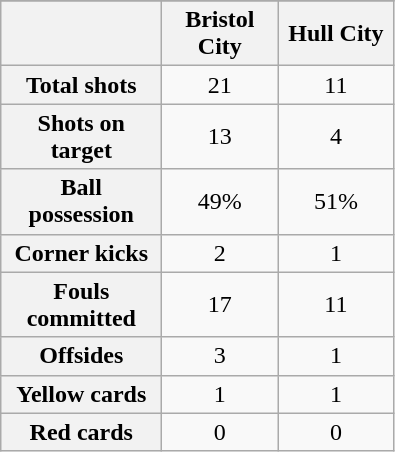<table class="wikitable plainrowheaders" style="text-align: center">
<tr>
</tr>
<tr>
<th scope=col width=100></th>
<th scope=col width=70>Bristol City</th>
<th scope=col width=70>Hull City</th>
</tr>
<tr>
<th scope=row>Total shots</th>
<td>21</td>
<td>11</td>
</tr>
<tr>
<th scope=row>Shots on target</th>
<td>13</td>
<td>4</td>
</tr>
<tr>
<th scope=row>Ball possession</th>
<td>49%</td>
<td>51%</td>
</tr>
<tr>
<th scope=row>Corner kicks</th>
<td>2</td>
<td>1</td>
</tr>
<tr>
<th scope=row>Fouls committed</th>
<td>17</td>
<td>11</td>
</tr>
<tr>
<th scope=row>Offsides</th>
<td>3</td>
<td>1</td>
</tr>
<tr>
<th scope=row>Yellow cards</th>
<td>1</td>
<td>1</td>
</tr>
<tr>
<th scope=row>Red cards</th>
<td>0</td>
<td>0</td>
</tr>
</table>
